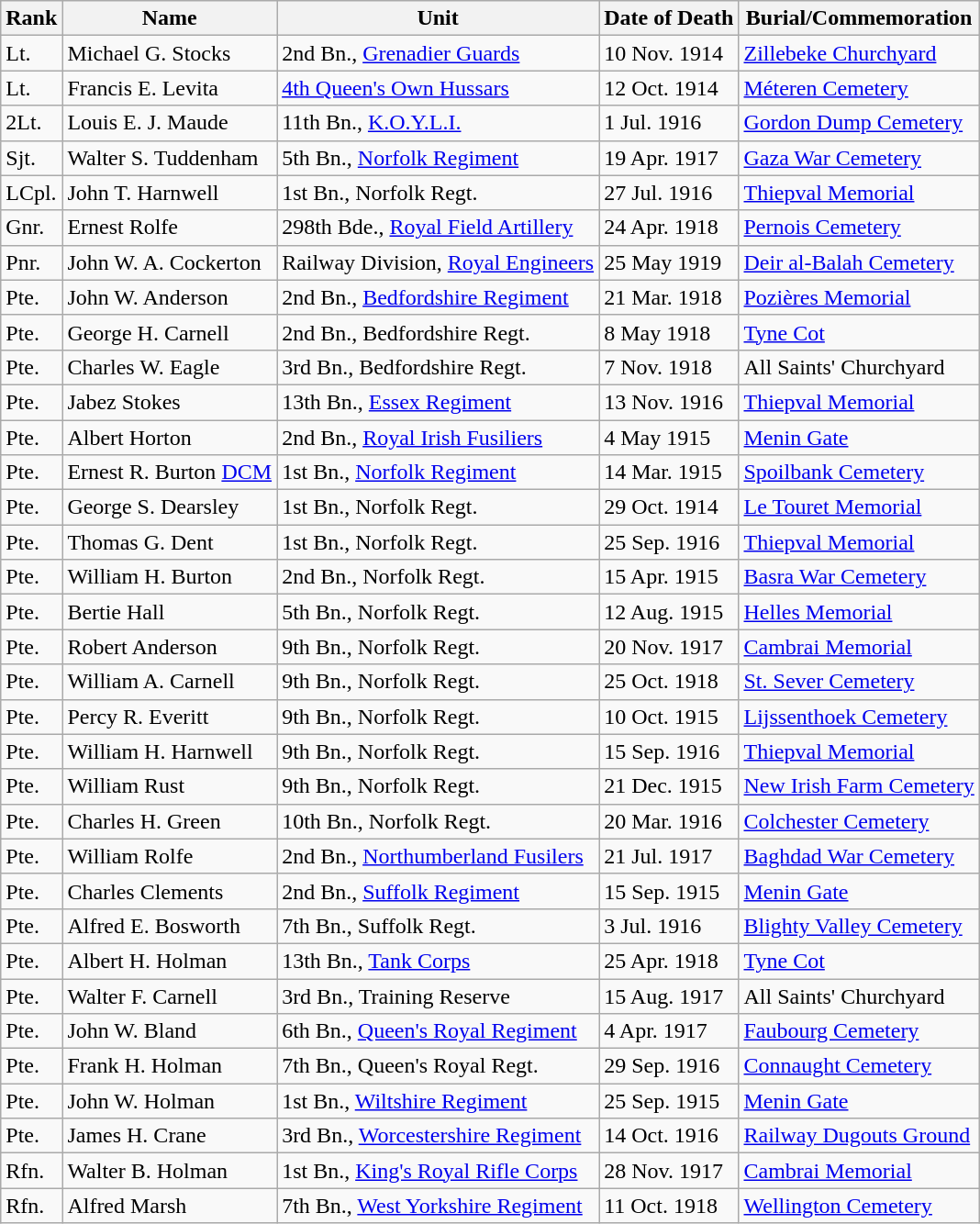<table class="wikitable">
<tr>
<th>Rank</th>
<th>Name</th>
<th>Unit</th>
<th>Date of Death</th>
<th>Burial/Commemoration</th>
</tr>
<tr>
<td>Lt.</td>
<td>Michael G. Stocks</td>
<td>2nd Bn., <a href='#'>Grenadier Guards</a></td>
<td>10 Nov. 1914</td>
<td><a href='#'>Zillebeke Churchyard</a></td>
</tr>
<tr>
<td>Lt.</td>
<td>Francis E. Levita</td>
<td><a href='#'>4th Queen's Own Hussars</a></td>
<td>12 Oct. 1914</td>
<td><a href='#'>Méteren Cemetery</a></td>
</tr>
<tr>
<td>2Lt.</td>
<td>Louis E. J. Maude</td>
<td>11th Bn., <a href='#'>K.O.Y.L.I.</a></td>
<td>1 Jul. 1916</td>
<td><a href='#'>Gordon Dump Cemetery</a></td>
</tr>
<tr>
<td>Sjt.</td>
<td>Walter S. Tuddenham</td>
<td>5th Bn., <a href='#'>Norfolk Regiment</a></td>
<td>19 Apr. 1917</td>
<td><a href='#'>Gaza War Cemetery</a></td>
</tr>
<tr>
<td>LCpl.</td>
<td>John T. Harnwell</td>
<td>1st Bn., Norfolk Regt.</td>
<td>27 Jul. 1916</td>
<td><a href='#'>Thiepval Memorial</a></td>
</tr>
<tr>
<td>Gnr.</td>
<td>Ernest Rolfe</td>
<td>298th Bde., <a href='#'>Royal Field Artillery</a></td>
<td>24 Apr. 1918</td>
<td><a href='#'>Pernois Cemetery</a></td>
</tr>
<tr>
<td>Pnr.</td>
<td>John W. A. Cockerton</td>
<td>Railway Division, <a href='#'>Royal Engineers</a></td>
<td>25 May 1919</td>
<td><a href='#'>Deir al-Balah Cemetery</a></td>
</tr>
<tr>
<td>Pte.</td>
<td>John W. Anderson</td>
<td>2nd Bn., <a href='#'>Bedfordshire Regiment</a></td>
<td>21 Mar. 1918</td>
<td><a href='#'>Pozières Memorial</a></td>
</tr>
<tr>
<td>Pte.</td>
<td>George H. Carnell</td>
<td>2nd Bn., Bedfordshire Regt.</td>
<td>8 May 1918</td>
<td><a href='#'>Tyne Cot</a></td>
</tr>
<tr>
<td>Pte.</td>
<td>Charles W. Eagle</td>
<td>3rd Bn., Bedfordshire Regt.</td>
<td>7 Nov. 1918</td>
<td>All Saints' Churchyard</td>
</tr>
<tr>
<td>Pte.</td>
<td>Jabez Stokes</td>
<td>13th Bn., <a href='#'>Essex Regiment</a></td>
<td>13 Nov. 1916</td>
<td><a href='#'>Thiepval Memorial</a></td>
</tr>
<tr>
<td>Pte.</td>
<td>Albert Horton</td>
<td>2nd Bn., <a href='#'>Royal Irish Fusiliers</a></td>
<td>4 May 1915</td>
<td><a href='#'>Menin Gate</a></td>
</tr>
<tr>
<td>Pte.</td>
<td>Ernest R. Burton <a href='#'>DCM</a></td>
<td>1st Bn., <a href='#'>Norfolk Regiment</a></td>
<td>14 Mar. 1915</td>
<td><a href='#'>Spoilbank Cemetery</a></td>
</tr>
<tr>
<td>Pte.</td>
<td>George S. Dearsley</td>
<td>1st Bn., Norfolk Regt.</td>
<td>29 Oct. 1914</td>
<td><a href='#'>Le Touret Memorial</a></td>
</tr>
<tr>
<td>Pte.</td>
<td>Thomas G. Dent</td>
<td>1st Bn., Norfolk Regt.</td>
<td>25 Sep. 1916</td>
<td><a href='#'>Thiepval Memorial</a></td>
</tr>
<tr>
<td>Pte.</td>
<td>William H. Burton</td>
<td>2nd Bn., Norfolk Regt.</td>
<td>15 Apr. 1915</td>
<td><a href='#'>Basra War Cemetery</a></td>
</tr>
<tr>
<td>Pte.</td>
<td>Bertie Hall</td>
<td>5th Bn., Norfolk Regt.</td>
<td>12 Aug. 1915</td>
<td><a href='#'>Helles Memorial</a></td>
</tr>
<tr>
<td>Pte.</td>
<td>Robert Anderson</td>
<td>9th Bn., Norfolk Regt.</td>
<td>20 Nov. 1917</td>
<td><a href='#'>Cambrai Memorial</a></td>
</tr>
<tr>
<td>Pte.</td>
<td>William A. Carnell</td>
<td>9th Bn., Norfolk Regt.</td>
<td>25 Oct. 1918</td>
<td><a href='#'>St. Sever Cemetery</a></td>
</tr>
<tr>
<td>Pte.</td>
<td>Percy R. Everitt</td>
<td>9th Bn., Norfolk Regt.</td>
<td>10 Oct. 1915</td>
<td><a href='#'>Lijssenthoek Cemetery</a></td>
</tr>
<tr>
<td>Pte.</td>
<td>William H. Harnwell</td>
<td>9th Bn., Norfolk Regt.</td>
<td>15 Sep. 1916</td>
<td><a href='#'>Thiepval Memorial</a></td>
</tr>
<tr>
<td>Pte.</td>
<td>William Rust</td>
<td>9th Bn., Norfolk Regt.</td>
<td>21 Dec. 1915</td>
<td><a href='#'>New Irish Farm Cemetery</a></td>
</tr>
<tr>
<td>Pte.</td>
<td>Charles H. Green</td>
<td>10th Bn., Norfolk Regt.</td>
<td>20 Mar. 1916</td>
<td><a href='#'>Colchester Cemetery</a></td>
</tr>
<tr>
<td>Pte.</td>
<td>William Rolfe</td>
<td>2nd Bn., <a href='#'>Northumberland Fusilers</a></td>
<td>21 Jul. 1917</td>
<td><a href='#'>Baghdad War Cemetery</a></td>
</tr>
<tr>
<td>Pte.</td>
<td>Charles Clements</td>
<td>2nd Bn., <a href='#'>Suffolk Regiment</a></td>
<td>15 Sep. 1915</td>
<td><a href='#'>Menin Gate</a></td>
</tr>
<tr>
<td>Pte.</td>
<td>Alfred E. Bosworth</td>
<td>7th Bn., Suffolk Regt.</td>
<td>3 Jul. 1916</td>
<td><a href='#'>Blighty Valley Cemetery</a></td>
</tr>
<tr>
<td>Pte.</td>
<td>Albert H. Holman</td>
<td>13th Bn., <a href='#'>Tank Corps</a></td>
<td>25 Apr. 1918</td>
<td><a href='#'>Tyne Cot</a></td>
</tr>
<tr>
<td>Pte.</td>
<td>Walter F. Carnell</td>
<td>3rd Bn., Training Reserve</td>
<td>15 Aug. 1917</td>
<td>All Saints' Churchyard</td>
</tr>
<tr>
<td>Pte.</td>
<td>John W. Bland</td>
<td>6th Bn., <a href='#'>Queen's Royal Regiment</a></td>
<td>4 Apr. 1917</td>
<td><a href='#'>Faubourg Cemetery</a></td>
</tr>
<tr>
<td>Pte.</td>
<td>Frank H. Holman</td>
<td>7th Bn., Queen's Royal Regt.</td>
<td>29 Sep. 1916</td>
<td><a href='#'>Connaught Cemetery</a></td>
</tr>
<tr>
<td>Pte.</td>
<td>John W. Holman</td>
<td>1st Bn., <a href='#'>Wiltshire Regiment</a></td>
<td>25 Sep. 1915</td>
<td><a href='#'>Menin Gate</a></td>
</tr>
<tr>
<td>Pte.</td>
<td>James H. Crane</td>
<td>3rd Bn., <a href='#'>Worcestershire Regiment</a></td>
<td>14 Oct. 1916</td>
<td><a href='#'>Railway Dugouts Ground</a></td>
</tr>
<tr>
<td>Rfn.</td>
<td>Walter B. Holman</td>
<td>1st Bn., <a href='#'>King's Royal Rifle Corps</a></td>
<td>28 Nov. 1917</td>
<td><a href='#'>Cambrai Memorial</a></td>
</tr>
<tr>
<td>Rfn.</td>
<td>Alfred Marsh</td>
<td>7th Bn., <a href='#'>West Yorkshire Regiment</a></td>
<td>11 Oct. 1918</td>
<td><a href='#'>Wellington Cemetery</a></td>
</tr>
</table>
